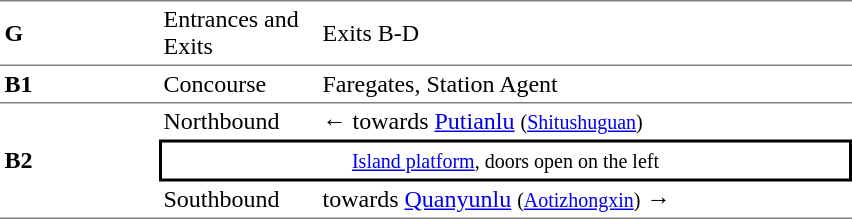<table cellspacing=0 cellpadding=3>
<tr>
<td style="border-top:solid 1px gray;border-bottom:solid 1px gray;" width=100><strong>G</strong></td>
<td style="border-top:solid 1px gray;border-bottom:solid 1px gray;" width=100>Entrances and Exits</td>
<td style="border-top:solid 1px gray;border-bottom:solid 1px gray;" width=350>Exits B-D</td>
</tr>
<tr>
<td style="border-bottom:solid 1px gray;"><strong>B1</strong></td>
<td style="border-bottom:solid 1px gray;">Concourse</td>
<td style="border-bottom:solid 1px gray;">Faregates, Station Agent</td>
</tr>
<tr>
<td style="border-bottom:solid 1px gray;" rowspan=3><strong>B2</strong></td>
<td>Northbound</td>
<td>←  towards <a href='#'>Putianlu</a> <small>(<a href='#'>Shitushuguan</a>)</small></td>
</tr>
<tr>
<td style="border-right:solid 2px black;border-left:solid 2px black;border-top:solid 2px black;border-bottom:solid 2px black;text-align:center;" colspan=2><small><a href='#'>Island platform</a>, doors open on the left</small></td>
</tr>
<tr>
<td style="border-bottom:solid 1px gray;">Southbound</td>
<td style="border-bottom:solid 1px gray;">  towards <a href='#'>Quanyunlu</a> <small>(<a href='#'>Aotizhongxin</a>)</small> →</td>
</tr>
</table>
